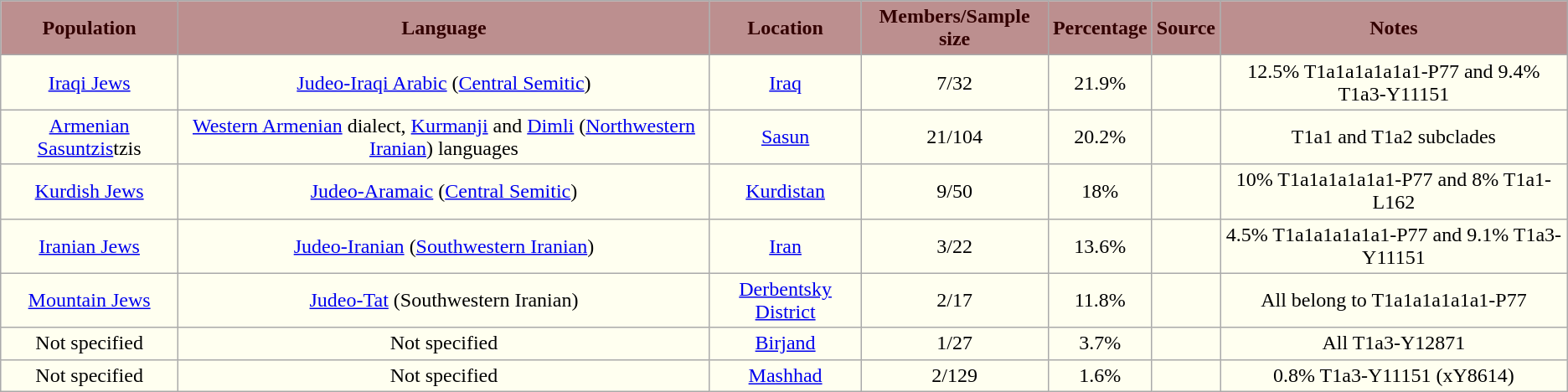<table class="wikitable sortable">
<tr style="text-align:center; background:#f0f0f0;">
<td align="center" style="background:RosyBrown; color:#300;"><strong>Population</strong></td>
<td align="center" style="background:RosyBrown; color:#300;"><strong>Language</strong></td>
<td align="center" style="background:RosyBrown; color:#300;"><strong>Location</strong></td>
<td align="center" style="background:RosyBrown; color:#300;"><strong>Members/Sample size</strong></td>
<td align="center" style="background:RosyBrown; color:#300;"><strong>Percentage</strong></td>
<td align="center" style="background:RosyBrown; color:#300;"><strong>Source</strong></td>
<td align="center" style="background:RosyBrown; color:#300;"><strong>Notes</strong></td>
</tr>
<tr align="center" style="background:Ivory; color:*000*;">
<td><a href='#'>Iraqi Jews</a></td>
<td><a href='#'>Judeo-Iraqi Arabic</a> (<a href='#'>Central Semitic</a>)</td>
<td><a href='#'>Iraq</a></td>
<td>7/32</td>
<td>21.9%</td>
<td></td>
<td>12.5% T1a1a1a1a1a1-P77 and 9.4% T1a3-Y11151</td>
</tr>
<tr align="center" style="background:Ivory; color:*000*;">
<td><a href='#'>Armenian Sasuntzis</a>tzis</td>
<td><a href='#'>Western Armenian</a> dialect, <a href='#'>Kurmanji</a> and <a href='#'>Dimli</a> (<a href='#'>Northwestern Iranian</a>) languages</td>
<td><a href='#'>Sasun</a></td>
<td>21/104</td>
<td>20.2%</td>
<td></td>
<td>T1a1 and T1a2 subclades</td>
</tr>
<tr align="center" style="background:Ivory; color:*000*;">
<td><a href='#'>Kurdish Jews</a></td>
<td><a href='#'>Judeo-Aramaic</a> (<a href='#'>Central Semitic</a>)</td>
<td><a href='#'>Kurdistan</a></td>
<td>9/50</td>
<td>18%</td>
<td></td>
<td>10% T1a1a1a1a1a1-P77 and 8% T1a1-L162</td>
</tr>
<tr align="center" style="background:Ivory; color:*000*;">
<td><a href='#'>Iranian Jews</a></td>
<td><a href='#'>Judeo-Iranian</a> (<a href='#'>Southwestern Iranian</a>)</td>
<td><a href='#'>Iran</a></td>
<td>3/22</td>
<td>13.6%</td>
<td></td>
<td>4.5% T1a1a1a1a1a1-P77 and 9.1% T1a3-Y11151</td>
</tr>
<tr align="center" style="background:Ivory; color:*000*;">
<td><a href='#'>Mountain Jews</a></td>
<td><a href='#'>Judeo-Tat</a> (Southwestern Iranian)</td>
<td><a href='#'>Derbentsky District</a></td>
<td>2/17</td>
<td>11.8%</td>
<td></td>
<td>All belong to T1a1a1a1a1a1-P77</td>
</tr>
<tr align="center" style="background:Ivory; color:*000*;">
<td>Not specified</td>
<td>Not specified</td>
<td><a href='#'>Birjand</a></td>
<td>1/27</td>
<td>3.7%</td>
<td></td>
<td>All T1a3-Y12871</td>
</tr>
<tr align="center" style="background:Ivory; color:*000*;">
<td>Not specified</td>
<td>Not specified</td>
<td><a href='#'>Mashhad</a></td>
<td>2/129</td>
<td>1.6%</td>
<td></td>
<td>0.8% T1a3-Y11151 (xY8614)</td>
</tr>
</table>
